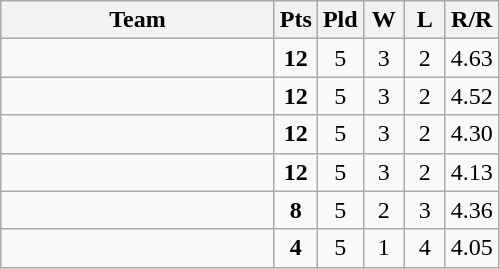<table class="wikitable" style="text-align:center;">
<tr>
<th width=175>Team</th>
<th width=20  abbr="Points">Pts</th>
<th width=20  abbr="Played">Pld</th>
<th width=20  abbr="Won">W</th>
<th width=20  abbr="Lost">L</th>
<th width=20  abbr="Run Rate">R/R</th>
</tr>
<tr>
<td style="text-align:left;"></td>
<td><strong>12</strong></td>
<td>5</td>
<td>3</td>
<td>2</td>
<td>4.63</td>
</tr>
<tr>
<td style="text-align:left;"></td>
<td><strong>12</strong></td>
<td>5</td>
<td>3</td>
<td>2</td>
<td>4.52</td>
</tr>
<tr>
<td style="text-align:left;"></td>
<td><strong>12</strong></td>
<td>5</td>
<td>3</td>
<td>2</td>
<td>4.30</td>
</tr>
<tr>
<td style="text-align:left;"></td>
<td><strong>12</strong></td>
<td>5</td>
<td>3</td>
<td>2</td>
<td>4.13</td>
</tr>
<tr>
<td style="text-align:left;"></td>
<td><strong>8</strong></td>
<td>5</td>
<td>2</td>
<td>3</td>
<td>4.36</td>
</tr>
<tr>
<td style="text-align:left;"></td>
<td><strong>4</strong></td>
<td>5</td>
<td>1</td>
<td>4</td>
<td>4.05</td>
</tr>
</table>
